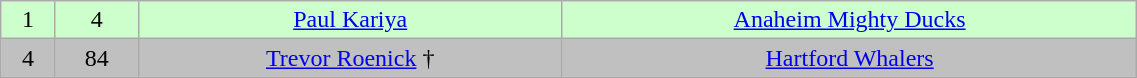<table class="wikitable" width="60%">
<tr align="center" bgcolor="CCFFCC">
<td>1</td>
<td>4</td>
<td><a href='#'>Paul Kariya</a></td>
<td><a href='#'>Anaheim Mighty Ducks</a></td>
</tr>
<tr align="center" bgcolor="C0C0C0">
<td>4</td>
<td>84</td>
<td><a href='#'>Trevor Roenick</a> †</td>
<td><a href='#'>Hartford Whalers</a></td>
</tr>
</table>
